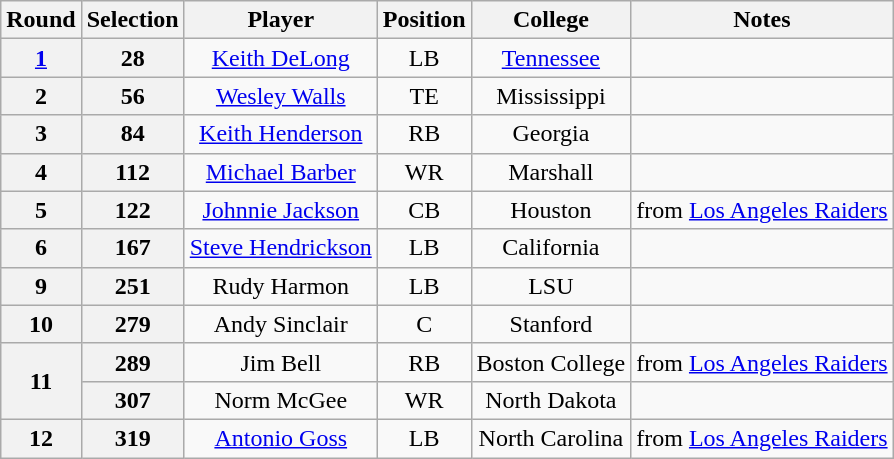<table class="wikitable" style="text-align:center">
<tr>
<th>Round</th>
<th>Selection</th>
<th>Player</th>
<th>Position</th>
<th>College</th>
<th>Notes</th>
</tr>
<tr>
<th><a href='#'>1</a></th>
<th>28</th>
<td><a href='#'>Keith DeLong</a></td>
<td>LB</td>
<td><a href='#'>Tennessee</a></td>
<td></td>
</tr>
<tr>
<th>2</th>
<th>56</th>
<td><a href='#'>Wesley Walls</a></td>
<td>TE</td>
<td>Mississippi</td>
<td></td>
</tr>
<tr>
<th>3</th>
<th>84</th>
<td><a href='#'>Keith Henderson</a></td>
<td>RB</td>
<td>Georgia</td>
<td></td>
</tr>
<tr>
<th>4</th>
<th>112</th>
<td><a href='#'>Michael Barber</a></td>
<td>WR</td>
<td>Marshall</td>
<td></td>
</tr>
<tr>
<th>5</th>
<th>122</th>
<td><a href='#'>Johnnie Jackson</a></td>
<td>CB</td>
<td>Houston</td>
<td>from <a href='#'>Los Angeles Raiders</a></td>
</tr>
<tr>
<th>6</th>
<th>167</th>
<td><a href='#'>Steve Hendrickson</a></td>
<td>LB</td>
<td>California</td>
<td></td>
</tr>
<tr>
<th>9</th>
<th>251</th>
<td>Rudy Harmon</td>
<td>LB</td>
<td>LSU</td>
</tr>
<tr>
<th>10</th>
<th>279</th>
<td>Andy Sinclair</td>
<td>C</td>
<td>Stanford</td>
<td></td>
</tr>
<tr>
<th rowspan="2">11</th>
<th>289</th>
<td>Jim Bell</td>
<td>RB</td>
<td>Boston College</td>
<td>from <a href='#'>Los Angeles Raiders</a></td>
</tr>
<tr>
<th>307</th>
<td>Norm McGee</td>
<td>WR</td>
<td>North Dakota</td>
<td></td>
</tr>
<tr>
<th>12</th>
<th>319</th>
<td><a href='#'>Antonio Goss</a></td>
<td>LB</td>
<td>North Carolina</td>
<td>from  <a href='#'>Los Angeles Raiders</a></td>
</tr>
</table>
